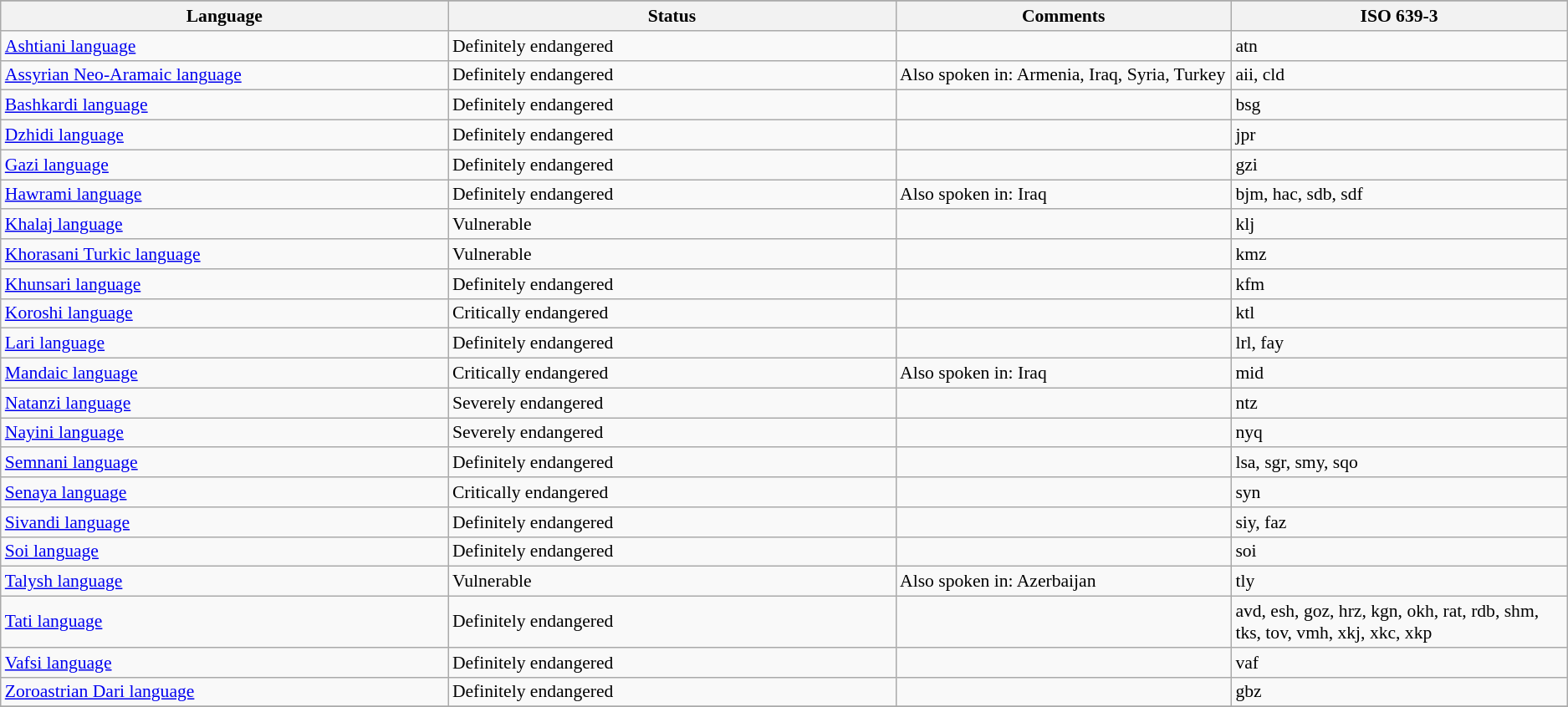<table class="wikitable" align="center" style="font-size:90%">
<tr>
</tr>
<tr>
<th width="20%">Language</th>
<th width="20%">Status</th>
<th width="15%">Comments</th>
<th width="15%">ISO 639-3</th>
</tr>
<tr>
<td><a href='#'>Ashtiani language</a></td>
<td>Definitely endangered</td>
<td> </td>
<td>atn</td>
</tr>
<tr>
<td><a href='#'>Assyrian Neo-Aramaic language</a></td>
<td>Definitely endangered</td>
<td>Also spoken in: Armenia, Iraq, Syria, Turkey</td>
<td>aii, cld</td>
</tr>
<tr>
<td><a href='#'>Bashkardi language</a></td>
<td>Definitely endangered</td>
<td> </td>
<td>bsg</td>
</tr>
<tr>
<td><a href='#'>Dzhidi language</a></td>
<td>Definitely endangered</td>
<td> </td>
<td>jpr</td>
</tr>
<tr>
<td><a href='#'>Gazi language</a></td>
<td>Definitely endangered</td>
<td> </td>
<td>gzi</td>
</tr>
<tr>
<td><a href='#'>Hawrami language</a></td>
<td>Definitely endangered</td>
<td>Also spoken in:  Iraq</td>
<td>bjm, hac, sdb, sdf</td>
</tr>
<tr>
<td><a href='#'>Khalaj language</a></td>
<td>Vulnerable</td>
<td> </td>
<td>klj</td>
</tr>
<tr>
<td><a href='#'>Khorasani Turkic language</a></td>
<td>Vulnerable</td>
<td> </td>
<td>kmz</td>
</tr>
<tr>
<td><a href='#'>Khunsari language</a></td>
<td>Definitely endangered</td>
<td> </td>
<td>kfm</td>
</tr>
<tr>
<td><a href='#'>Koroshi language</a></td>
<td>Critically endangered</td>
<td> </td>
<td>ktl</td>
</tr>
<tr>
<td><a href='#'>Lari language</a></td>
<td>Definitely endangered</td>
<td> </td>
<td>lrl, fay</td>
</tr>
<tr>
<td><a href='#'>Mandaic language</a></td>
<td>Critically endangered</td>
<td>Also spoken in:  Iraq</td>
<td>mid</td>
</tr>
<tr>
<td><a href='#'>Natanzi language</a></td>
<td>Severely endangered</td>
<td> </td>
<td>ntz</td>
</tr>
<tr>
<td><a href='#'>Nayini language</a></td>
<td>Severely endangered</td>
<td> </td>
<td>nyq</td>
</tr>
<tr>
<td><a href='#'>Semnani language</a></td>
<td>Definitely endangered</td>
<td> </td>
<td>lsa, sgr, smy, sqo</td>
</tr>
<tr>
<td><a href='#'>Senaya language</a></td>
<td>Critically endangered</td>
<td> </td>
<td>syn</td>
</tr>
<tr>
<td><a href='#'>Sivandi language</a></td>
<td>Definitely endangered</td>
<td> </td>
<td>siy, faz</td>
</tr>
<tr>
<td><a href='#'>Soi language</a></td>
<td>Definitely endangered</td>
<td> </td>
<td>soi</td>
</tr>
<tr>
<td><a href='#'>Talysh language</a></td>
<td>Vulnerable</td>
<td>Also spoken in: Azerbaijan</td>
<td>tly</td>
</tr>
<tr>
<td><a href='#'>Tati language</a></td>
<td>Definitely endangered</td>
<td> </td>
<td>avd, esh, goz, hrz, kgn, okh, rat, rdb, shm, tks, tov, vmh, xkj, xkc, xkp</td>
</tr>
<tr>
<td><a href='#'>Vafsi language</a></td>
<td>Definitely endangered</td>
<td> </td>
<td>vaf</td>
</tr>
<tr>
<td><a href='#'>Zoroastrian Dari language</a></td>
<td>Definitely endangered</td>
<td> </td>
<td>gbz</td>
</tr>
<tr>
</tr>
</table>
